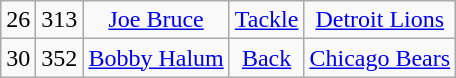<table class="wikitable" style="text-align:center">
<tr>
<td>26</td>
<td>313</td>
<td><a href='#'>Joe Bruce</a></td>
<td><a href='#'>Tackle</a></td>
<td><a href='#'>Detroit Lions</a></td>
</tr>
<tr>
<td>30</td>
<td>352</td>
<td><a href='#'>Bobby Halum</a></td>
<td><a href='#'>Back</a></td>
<td><a href='#'>Chicago Bears</a></td>
</tr>
</table>
